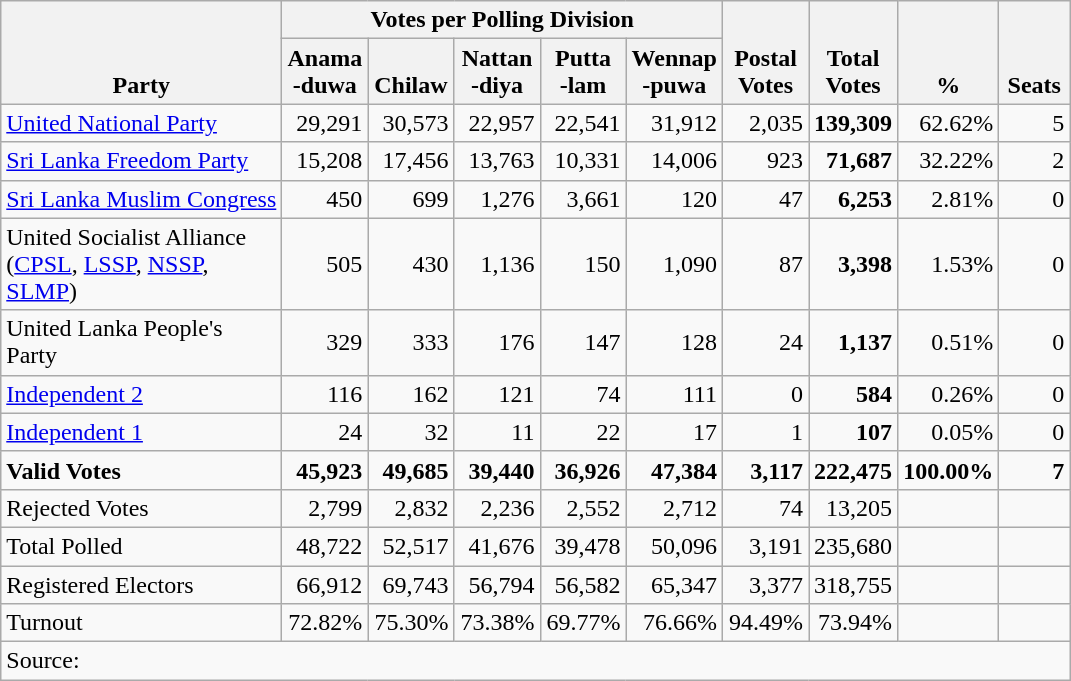<table class="wikitable" border="1" style="text-align:right;">
<tr>
<th align=left valign=bottom rowspan=2 width="180">Party</th>
<th colspan=5>Votes per Polling Division</th>
<th align=center valign=bottom rowspan=2 width="50">Postal<br>Votes</th>
<th align=center valign=bottom rowspan=2 width="50">Total Votes</th>
<th align=center valign=bottom rowspan=2 width="50">%</th>
<th align=center valign=bottom rowspan=2 width="40">Seats</th>
</tr>
<tr>
<th align=center valign=bottom width="50">Anama<br>-duwa</th>
<th align=center valign=bottom width="50">Chilaw</th>
<th align=center valign=bottom width="50">Nattan<br>-diya</th>
<th align=center valign=bottom width="50">Putta<br>-lam</th>
<th align=center valign=bottom width="50">Wennap<br>-puwa</th>
</tr>
<tr>
<td align=left><a href='#'>United National Party</a></td>
<td>29,291</td>
<td>30,573</td>
<td>22,957</td>
<td>22,541</td>
<td>31,912</td>
<td>2,035</td>
<td><strong>139,309</strong></td>
<td>62.62%</td>
<td>5</td>
</tr>
<tr>
<td align=left><a href='#'>Sri Lanka Freedom Party</a></td>
<td>15,208</td>
<td>17,456</td>
<td>13,763</td>
<td>10,331</td>
<td>14,006</td>
<td>923</td>
<td><strong>71,687</strong></td>
<td>32.22%</td>
<td>2</td>
</tr>
<tr>
<td align=left><a href='#'>Sri Lanka Muslim Congress</a></td>
<td>450</td>
<td>699</td>
<td>1,276</td>
<td>3,661</td>
<td>120</td>
<td>47</td>
<td><strong>6,253</strong></td>
<td>2.81%</td>
<td>0</td>
</tr>
<tr>
<td align=left>United Socialist Alliance<br>(<a href='#'>CPSL</a>, <a href='#'>LSSP</a>, <a href='#'>NSSP</a>, <a href='#'>SLMP</a>)</td>
<td>505</td>
<td>430</td>
<td>1,136</td>
<td>150</td>
<td>1,090</td>
<td>87</td>
<td><strong>3,398</strong></td>
<td>1.53%</td>
<td>0</td>
</tr>
<tr>
<td align=left>United Lanka People's Party</td>
<td>329</td>
<td>333</td>
<td>176</td>
<td>147</td>
<td>128</td>
<td>24</td>
<td><strong>1,137</strong></td>
<td>0.51%</td>
<td>0</td>
</tr>
<tr>
<td align=left><a href='#'>Independent 2</a></td>
<td>116</td>
<td>162</td>
<td>121</td>
<td>74</td>
<td>111</td>
<td>0</td>
<td><strong>584</strong></td>
<td>0.26%</td>
<td>0</td>
</tr>
<tr>
<td align=left><a href='#'>Independent 1</a></td>
<td>24</td>
<td>32</td>
<td>11</td>
<td>22</td>
<td>17</td>
<td>1</td>
<td><strong>107</strong></td>
<td>0.05%</td>
<td>0</td>
</tr>
<tr>
<td align=left><strong>Valid Votes</strong></td>
<td><strong>45,923</strong></td>
<td><strong>49,685</strong></td>
<td><strong>39,440</strong></td>
<td><strong>36,926</strong></td>
<td><strong>47,384</strong></td>
<td><strong>3,117</strong></td>
<td><strong>222,475</strong></td>
<td><strong>100.00%</strong></td>
<td><strong>7</strong></td>
</tr>
<tr>
<td align=left>Rejected Votes</td>
<td>2,799</td>
<td>2,832</td>
<td>2,236</td>
<td>2,552</td>
<td>2,712</td>
<td>74</td>
<td>13,205</td>
<td></td>
<td></td>
</tr>
<tr>
<td align=left>Total Polled</td>
<td>48,722</td>
<td>52,517</td>
<td>41,676</td>
<td>39,478</td>
<td>50,096</td>
<td>3,191</td>
<td>235,680</td>
<td></td>
<td></td>
</tr>
<tr>
<td align=left>Registered Electors</td>
<td>66,912</td>
<td>69,743</td>
<td>56,794</td>
<td>56,582</td>
<td>65,347</td>
<td>3,377</td>
<td>318,755</td>
<td></td>
<td></td>
</tr>
<tr>
<td align=left>Turnout</td>
<td>72.82%</td>
<td>75.30%</td>
<td>73.38%</td>
<td>69.77%</td>
<td>76.66%</td>
<td>94.49%</td>
<td>73.94%</td>
<td></td>
<td></td>
</tr>
<tr>
<td align=left colspan=11>Source:</td>
</tr>
</table>
